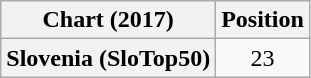<table class="wikitable sortable plainrowheaders" style="text-align:center">
<tr>
<th scope="col">Chart (2017)</th>
<th scope="col">Position</th>
</tr>
<tr>
<th scope="row">Slovenia (SloTop50)</th>
<td>23</td>
</tr>
</table>
